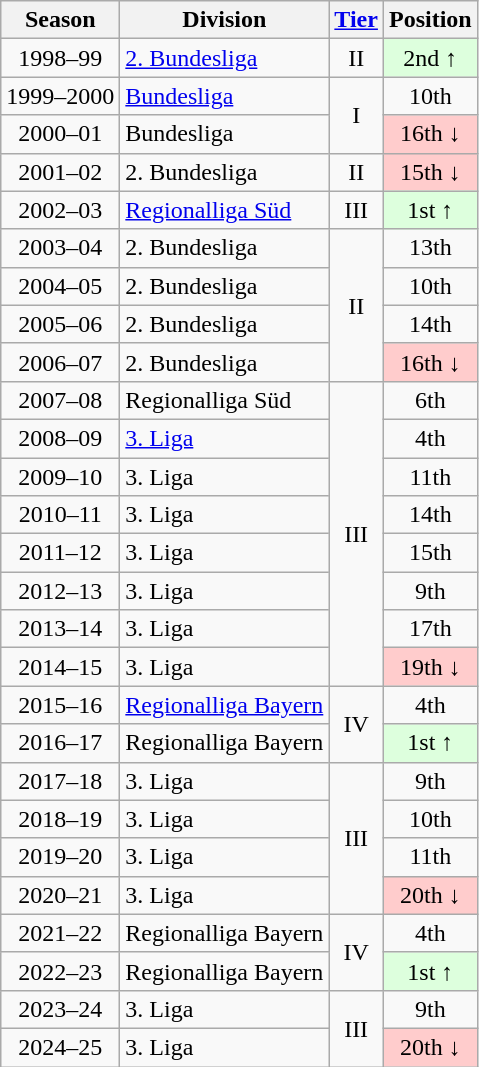<table class="wikitable">
<tr>
<th>Season</th>
<th>Division</th>
<th><a href='#'>Tier</a></th>
<th>Position</th>
</tr>
<tr align="center">
<td>1998–99</td>
<td align="left"><a href='#'>2. Bundesliga</a></td>
<td>II</td>
<td bgcolor="#ddffdd">2nd ↑</td>
</tr>
<tr align="center">
<td>1999–2000</td>
<td align="left"><a href='#'>Bundesliga</a></td>
<td rowspan=2>I</td>
<td>10th</td>
</tr>
<tr align="center">
<td>2000–01</td>
<td align="left">Bundesliga</td>
<td bgcolor="#ffcccc">16th ↓</td>
</tr>
<tr align="center">
<td>2001–02</td>
<td align="left">2. Bundesliga</td>
<td>II</td>
<td bgcolor="#ffcccc">15th ↓</td>
</tr>
<tr align="center">
<td>2002–03</td>
<td align="left"><a href='#'>Regionalliga Süd</a></td>
<td>III</td>
<td bgcolor="#ddffdd">1st ↑</td>
</tr>
<tr align="center">
<td>2003–04</td>
<td align="left">2. Bundesliga</td>
<td rowspan=4>II</td>
<td>13th</td>
</tr>
<tr align="center">
<td>2004–05</td>
<td align="left">2. Bundesliga</td>
<td>10th</td>
</tr>
<tr align="center">
<td>2005–06</td>
<td align="left">2. Bundesliga</td>
<td>14th</td>
</tr>
<tr align="center">
<td>2006–07</td>
<td align="left">2. Bundesliga</td>
<td bgcolor="#ffcccc">16th ↓</td>
</tr>
<tr align="center">
<td>2007–08</td>
<td align="left">Regionalliga Süd</td>
<td rowspan=8>III</td>
<td>6th</td>
</tr>
<tr align="center">
<td>2008–09</td>
<td align="left"><a href='#'>3. Liga</a></td>
<td>4th</td>
</tr>
<tr align="center">
<td>2009–10</td>
<td align="left">3. Liga</td>
<td>11th</td>
</tr>
<tr align="center">
<td>2010–11</td>
<td align="left">3. Liga</td>
<td>14th</td>
</tr>
<tr align="center">
<td>2011–12</td>
<td align="left">3. Liga</td>
<td>15th</td>
</tr>
<tr align="center">
<td>2012–13</td>
<td align="left">3. Liga</td>
<td>9th</td>
</tr>
<tr align="center">
<td>2013–14</td>
<td align="left">3. Liga</td>
<td>17th</td>
</tr>
<tr align="center">
<td>2014–15</td>
<td align="left">3. Liga</td>
<td bgcolor="#ffcccc">19th ↓</td>
</tr>
<tr align="center">
<td>2015–16</td>
<td align="left"><a href='#'>Regionalliga Bayern</a></td>
<td rowspan=2>IV</td>
<td>4th</td>
</tr>
<tr align="center">
<td>2016–17</td>
<td align="left">Regionalliga Bayern</td>
<td bgcolor="#ddffdd">1st ↑</td>
</tr>
<tr align="center">
<td>2017–18</td>
<td align="left">3. Liga</td>
<td rowspan=4>III</td>
<td>9th</td>
</tr>
<tr align="center">
<td>2018–19</td>
<td align="left">3. Liga</td>
<td>10th</td>
</tr>
<tr align="center">
<td>2019–20</td>
<td align="left">3. Liga</td>
<td>11th</td>
</tr>
<tr align="center">
<td>2020–21</td>
<td align="left">3. Liga</td>
<td bgcolor="#ffcccc">20th ↓</td>
</tr>
<tr align="center">
<td>2021–22</td>
<td align="left">Regionalliga Bayern</td>
<td rowspan="2">IV</td>
<td>4th</td>
</tr>
<tr align="center">
<td>2022–23</td>
<td align="left">Regionalliga Bayern</td>
<td bgcolor="#ddffdd">1st ↑</td>
</tr>
<tr align="center">
<td>2023–24</td>
<td align="left">3. Liga</td>
<td rowspan=2>III</td>
<td>9th</td>
</tr>
<tr align="center">
<td>2024–25</td>
<td align="left">3. Liga</td>
<td style="background:#ffcccc">20th ↓</td>
</tr>
</table>
